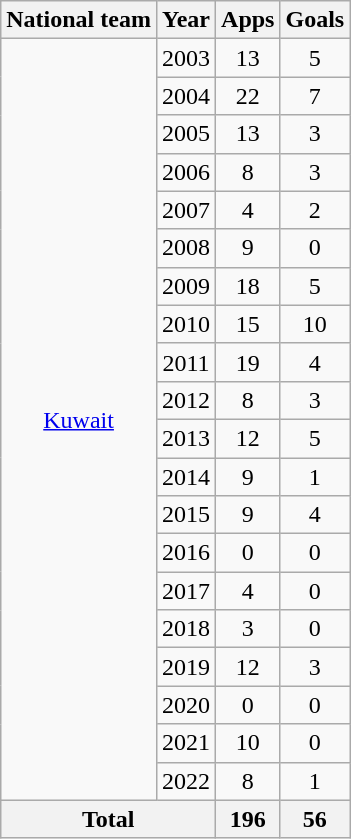<table class="wikitable" style="text-align:center">
<tr>
<th>National team</th>
<th>Year</th>
<th>Apps</th>
<th>Goals</th>
</tr>
<tr>
<td rowspan="20"><a href='#'>Kuwait</a></td>
<td>2003</td>
<td>13</td>
<td>5</td>
</tr>
<tr>
<td>2004</td>
<td>22</td>
<td>7</td>
</tr>
<tr>
<td>2005</td>
<td>13</td>
<td>3</td>
</tr>
<tr>
<td>2006</td>
<td>8</td>
<td>3</td>
</tr>
<tr>
<td>2007</td>
<td>4</td>
<td>2</td>
</tr>
<tr>
<td>2008</td>
<td>9</td>
<td>0</td>
</tr>
<tr>
<td>2009</td>
<td>18</td>
<td>5</td>
</tr>
<tr>
<td>2010</td>
<td>15</td>
<td>10</td>
</tr>
<tr>
<td>2011</td>
<td>19</td>
<td>4</td>
</tr>
<tr>
<td>2012</td>
<td>8</td>
<td>3</td>
</tr>
<tr>
<td>2013</td>
<td>12</td>
<td>5</td>
</tr>
<tr>
<td>2014</td>
<td>9</td>
<td>1</td>
</tr>
<tr>
<td>2015</td>
<td>9</td>
<td>4</td>
</tr>
<tr>
<td>2016</td>
<td>0</td>
<td>0</td>
</tr>
<tr>
<td>2017</td>
<td>4</td>
<td>0</td>
</tr>
<tr>
<td>2018</td>
<td>3</td>
<td>0</td>
</tr>
<tr>
<td>2019</td>
<td>12</td>
<td>3</td>
</tr>
<tr>
<td>2020</td>
<td>0</td>
<td>0</td>
</tr>
<tr>
<td>2021</td>
<td>10</td>
<td>0</td>
</tr>
<tr>
<td>2022</td>
<td>8</td>
<td>1</td>
</tr>
<tr>
<th colspan="2">Total</th>
<th>196</th>
<th>56</th>
</tr>
</table>
